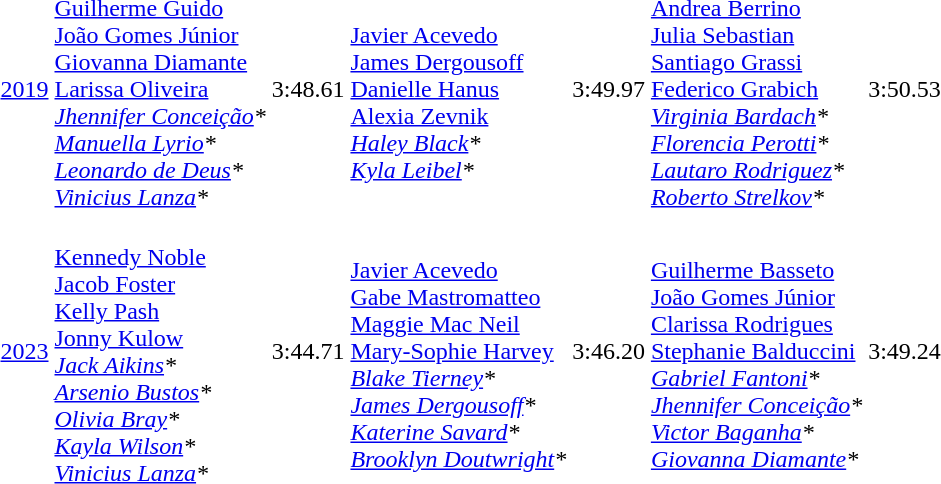<table>
<tr>
<td align=center><a href='#'>2019</a></td>
<td><br><a href='#'>Guilherme Guido</a><br><a href='#'>João Gomes Júnior</a><br><a href='#'>Giovanna Diamante</a><br><a href='#'>Larissa Oliveira</a><br><em><a href='#'>Jhennifer Conceição</a>*</em><br><em><a href='#'>Manuella Lyrio</a>*</em><br><em><a href='#'>Leonardo de Deus</a>*</em><br><em><a href='#'>Vinicius Lanza</a>*</em></td>
<td>3:48.61</td>
<td><br><a href='#'>Javier Acevedo</a><br><a href='#'>James Dergousoff</a><br><a href='#'>Danielle Hanus</a><br><a href='#'>Alexia Zevnik</a><br><em><a href='#'>Haley Black</a>*</em><br><em><a href='#'>Kyla Leibel</a>*</em></td>
<td>3:49.97</td>
<td><br><a href='#'>Andrea Berrino</a><br><a href='#'>Julia Sebastian</a><br><a href='#'>Santiago Grassi</a><br><a href='#'>Federico Grabich</a><br><em><a href='#'>Virginia Bardach</a>*</em><br><em><a href='#'>Florencia Perotti</a>*</em><br><em><a href='#'>Lautaro Rodriguez</a>*</em><br><em><a href='#'>Roberto Strelkov</a>*</em></td>
<td>3:50.53</td>
</tr>
<tr>
<td align=center><a href='#'>2023</a></td>
<td><br><a href='#'>Kennedy Noble</a><br><a href='#'>Jacob Foster</a><br><a href='#'>Kelly Pash</a><br><a href='#'>Jonny Kulow</a><br><em><a href='#'>Jack Aikins</a>*</em><br><em><a href='#'>Arsenio Bustos</a>*</em><br><em><a href='#'>Olivia Bray</a>*</em><br><em><a href='#'>Kayla Wilson</a>*</em><br><em><a href='#'>Vinicius Lanza</a>*</em></td>
<td>3:44.71</td>
<td><br><a href='#'>Javier Acevedo</a><br><a href='#'>Gabe Mastromatteo</a><br><a href='#'>Maggie Mac Neil</a><br><a href='#'>Mary-Sophie Harvey</a><br><em><a href='#'>Blake Tierney</a>*</em><br><em><a href='#'>James Dergousoff</a>*</em><br><em><a href='#'>Katerine Savard</a>*</em><br><em><a href='#'>Brooklyn Doutwright</a>*</em></td>
<td>3:46.20</td>
<td><br><a href='#'>Guilherme Basseto</a><br><a href='#'>João Gomes Júnior</a><br><a href='#'>Clarissa Rodrigues</a><br><a href='#'>Stephanie Balduccini</a><br><em><a href='#'>Gabriel Fantoni</a>*</em><br><em><a href='#'>Jhennifer Conceição</a>*</em><br><em><a href='#'>Victor Baganha</a>*</em><br><em><a href='#'>Giovanna Diamante</a>*</em></td>
<td>3:49.24</td>
</tr>
</table>
